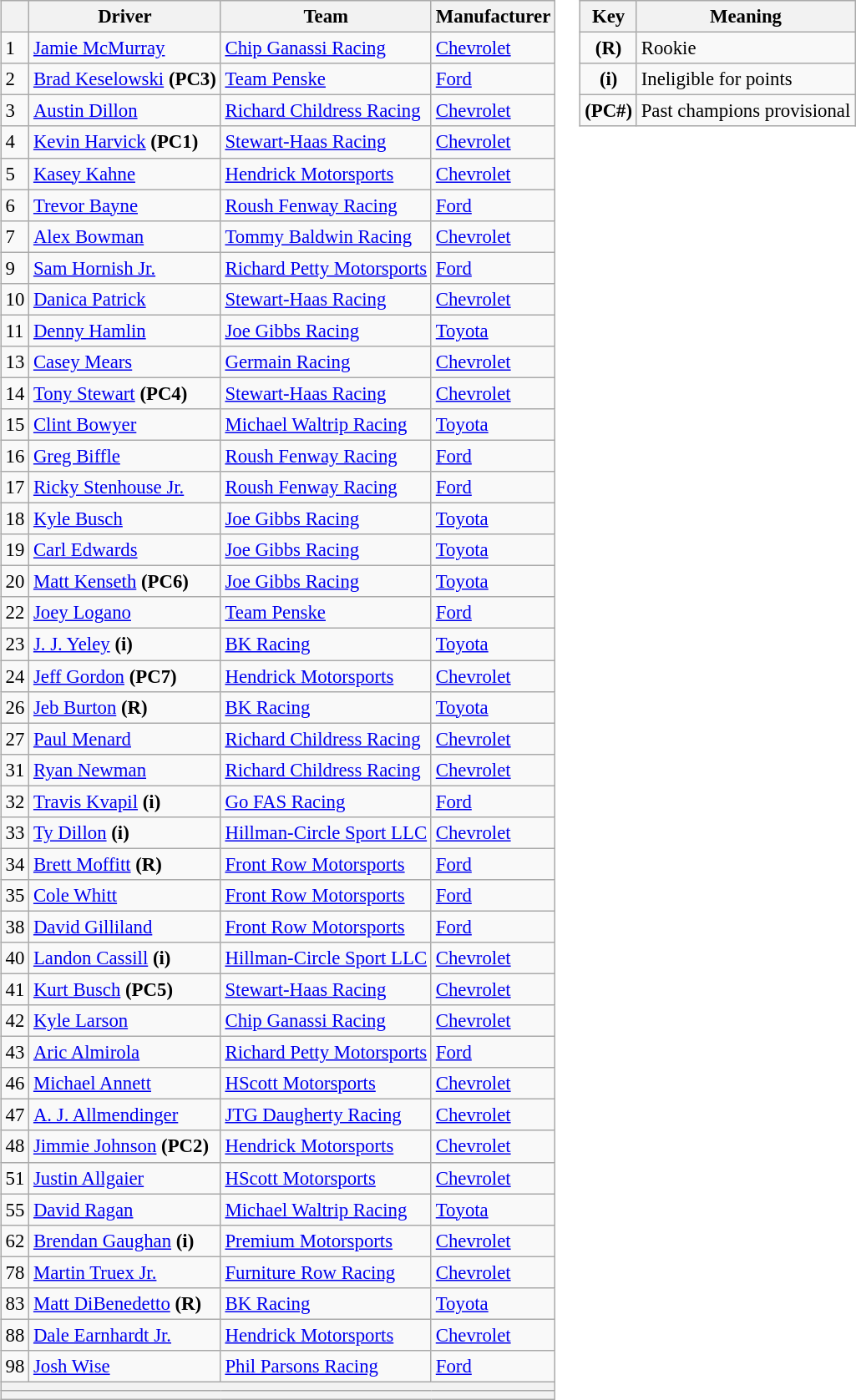<table>
<tr>
<td><br><table class="wikitable" style="font-size:95%">
<tr>
<th></th>
<th>Driver</th>
<th>Team</th>
<th>Manufacturer</th>
</tr>
<tr>
<td>1</td>
<td><a href='#'>Jamie McMurray</a></td>
<td><a href='#'>Chip Ganassi Racing</a></td>
<td><a href='#'>Chevrolet</a></td>
</tr>
<tr>
<td>2</td>
<td><a href='#'>Brad Keselowski</a> <strong>(PC3)</strong></td>
<td><a href='#'>Team Penske</a></td>
<td><a href='#'>Ford</a></td>
</tr>
<tr>
<td>3</td>
<td><a href='#'>Austin Dillon</a></td>
<td><a href='#'>Richard Childress Racing</a></td>
<td><a href='#'>Chevrolet</a></td>
</tr>
<tr>
<td>4</td>
<td><a href='#'>Kevin Harvick</a> <strong>(PC1)</strong></td>
<td><a href='#'>Stewart-Haas Racing</a></td>
<td><a href='#'>Chevrolet</a></td>
</tr>
<tr>
<td>5</td>
<td><a href='#'>Kasey Kahne</a></td>
<td><a href='#'>Hendrick Motorsports</a></td>
<td><a href='#'>Chevrolet</a></td>
</tr>
<tr>
<td>6</td>
<td><a href='#'>Trevor Bayne</a></td>
<td><a href='#'>Roush Fenway Racing</a></td>
<td><a href='#'>Ford</a></td>
</tr>
<tr>
<td>7</td>
<td><a href='#'>Alex Bowman</a></td>
<td><a href='#'>Tommy Baldwin Racing</a></td>
<td><a href='#'>Chevrolet</a></td>
</tr>
<tr>
<td>9</td>
<td><a href='#'>Sam Hornish Jr.</a></td>
<td><a href='#'>Richard Petty Motorsports</a></td>
<td><a href='#'>Ford</a></td>
</tr>
<tr>
<td>10</td>
<td><a href='#'>Danica Patrick</a></td>
<td><a href='#'>Stewart-Haas Racing</a></td>
<td><a href='#'>Chevrolet</a></td>
</tr>
<tr>
<td>11</td>
<td><a href='#'>Denny Hamlin</a></td>
<td><a href='#'>Joe Gibbs Racing</a></td>
<td><a href='#'>Toyota</a></td>
</tr>
<tr>
<td>13</td>
<td><a href='#'>Casey Mears</a></td>
<td><a href='#'>Germain Racing</a></td>
<td><a href='#'>Chevrolet</a></td>
</tr>
<tr>
<td>14</td>
<td><a href='#'>Tony Stewart</a> <strong>(PC4)</strong></td>
<td><a href='#'>Stewart-Haas Racing</a></td>
<td><a href='#'>Chevrolet</a></td>
</tr>
<tr>
<td>15</td>
<td><a href='#'>Clint Bowyer</a></td>
<td><a href='#'>Michael Waltrip Racing</a></td>
<td><a href='#'>Toyota</a></td>
</tr>
<tr>
<td>16</td>
<td><a href='#'>Greg Biffle</a></td>
<td><a href='#'>Roush Fenway Racing</a></td>
<td><a href='#'>Ford</a></td>
</tr>
<tr>
<td>17</td>
<td><a href='#'>Ricky Stenhouse Jr.</a></td>
<td><a href='#'>Roush Fenway Racing</a></td>
<td><a href='#'>Ford</a></td>
</tr>
<tr>
<td>18</td>
<td><a href='#'>Kyle Busch</a></td>
<td><a href='#'>Joe Gibbs Racing</a></td>
<td><a href='#'>Toyota</a></td>
</tr>
<tr>
<td>19</td>
<td><a href='#'>Carl Edwards</a></td>
<td><a href='#'>Joe Gibbs Racing</a></td>
<td><a href='#'>Toyota</a></td>
</tr>
<tr>
<td>20</td>
<td><a href='#'>Matt Kenseth</a> <strong>(PC6)</strong></td>
<td><a href='#'>Joe Gibbs Racing</a></td>
<td><a href='#'>Toyota</a></td>
</tr>
<tr>
<td>22</td>
<td><a href='#'>Joey Logano</a></td>
<td><a href='#'>Team Penske</a></td>
<td><a href='#'>Ford</a></td>
</tr>
<tr>
<td>23</td>
<td><a href='#'>J. J. Yeley</a> <strong>(i)</strong></td>
<td><a href='#'>BK Racing</a></td>
<td><a href='#'>Toyota</a></td>
</tr>
<tr>
<td>24</td>
<td><a href='#'>Jeff Gordon</a> <strong>(PC7)</strong></td>
<td><a href='#'>Hendrick Motorsports</a></td>
<td><a href='#'>Chevrolet</a></td>
</tr>
<tr>
<td>26</td>
<td><a href='#'>Jeb Burton</a> <strong>(R)</strong></td>
<td><a href='#'>BK Racing</a></td>
<td><a href='#'>Toyota</a></td>
</tr>
<tr>
<td>27</td>
<td><a href='#'>Paul Menard</a></td>
<td><a href='#'>Richard Childress Racing</a></td>
<td><a href='#'>Chevrolet</a></td>
</tr>
<tr>
<td>31</td>
<td><a href='#'>Ryan Newman</a></td>
<td><a href='#'>Richard Childress Racing</a></td>
<td><a href='#'>Chevrolet</a></td>
</tr>
<tr>
<td>32</td>
<td><a href='#'>Travis Kvapil</a> <strong>(i)</strong></td>
<td><a href='#'>Go FAS Racing</a></td>
<td><a href='#'>Ford</a></td>
</tr>
<tr>
<td>33</td>
<td><a href='#'>Ty Dillon</a> <strong>(i)</strong></td>
<td><a href='#'>Hillman-Circle Sport LLC</a></td>
<td><a href='#'>Chevrolet</a></td>
</tr>
<tr>
<td>34</td>
<td><a href='#'>Brett Moffitt</a> <strong>(R)</strong></td>
<td><a href='#'>Front Row Motorsports</a></td>
<td><a href='#'>Ford</a></td>
</tr>
<tr>
<td>35</td>
<td><a href='#'>Cole Whitt</a></td>
<td><a href='#'>Front Row Motorsports</a></td>
<td><a href='#'>Ford</a></td>
</tr>
<tr>
<td>38</td>
<td><a href='#'>David Gilliland</a></td>
<td><a href='#'>Front Row Motorsports</a></td>
<td><a href='#'>Ford</a></td>
</tr>
<tr>
<td>40</td>
<td><a href='#'>Landon Cassill</a> <strong>(i)</strong></td>
<td><a href='#'>Hillman-Circle Sport LLC</a></td>
<td><a href='#'>Chevrolet</a></td>
</tr>
<tr>
<td>41</td>
<td><a href='#'>Kurt Busch</a> <strong>(PC5)</strong></td>
<td><a href='#'>Stewart-Haas Racing</a></td>
<td><a href='#'>Chevrolet</a></td>
</tr>
<tr>
<td>42</td>
<td><a href='#'>Kyle Larson</a></td>
<td><a href='#'>Chip Ganassi Racing</a></td>
<td><a href='#'>Chevrolet</a></td>
</tr>
<tr>
<td>43</td>
<td><a href='#'>Aric Almirola</a></td>
<td><a href='#'>Richard Petty Motorsports</a></td>
<td><a href='#'>Ford</a></td>
</tr>
<tr>
<td>46</td>
<td><a href='#'>Michael Annett</a></td>
<td><a href='#'>HScott Motorsports</a></td>
<td><a href='#'>Chevrolet</a></td>
</tr>
<tr>
<td>47</td>
<td><a href='#'>A. J. Allmendinger</a></td>
<td><a href='#'>JTG Daugherty Racing</a></td>
<td><a href='#'>Chevrolet</a></td>
</tr>
<tr>
<td>48</td>
<td><a href='#'>Jimmie Johnson</a> <strong>(PC2)</strong></td>
<td><a href='#'>Hendrick Motorsports</a></td>
<td><a href='#'>Chevrolet</a></td>
</tr>
<tr>
<td>51</td>
<td><a href='#'>Justin Allgaier</a></td>
<td><a href='#'>HScott Motorsports</a></td>
<td><a href='#'>Chevrolet</a></td>
</tr>
<tr>
<td>55</td>
<td><a href='#'>David Ragan</a></td>
<td><a href='#'>Michael Waltrip Racing</a></td>
<td><a href='#'>Toyota</a></td>
</tr>
<tr>
<td>62</td>
<td><a href='#'>Brendan Gaughan</a> <strong>(i)</strong></td>
<td><a href='#'>Premium Motorsports</a></td>
<td><a href='#'>Chevrolet</a></td>
</tr>
<tr>
<td>78</td>
<td><a href='#'>Martin Truex Jr.</a></td>
<td><a href='#'>Furniture Row Racing</a></td>
<td><a href='#'>Chevrolet</a></td>
</tr>
<tr>
<td>83</td>
<td><a href='#'>Matt DiBenedetto</a> <strong>(R)</strong></td>
<td><a href='#'>BK Racing</a></td>
<td><a href='#'>Toyota</a></td>
</tr>
<tr>
<td>88</td>
<td><a href='#'>Dale Earnhardt Jr.</a></td>
<td><a href='#'>Hendrick Motorsports</a></td>
<td><a href='#'>Chevrolet</a></td>
</tr>
<tr>
<td>98</td>
<td><a href='#'>Josh Wise</a></td>
<td><a href='#'>Phil Parsons Racing</a></td>
<td><a href='#'>Ford</a></td>
</tr>
<tr>
<th colspan="4"></th>
</tr>
<tr>
<th colspan="4"></th>
</tr>
</table>
</td>
<td valign="top"><br><table class="wikitable" style="float:right; font-size:95%;">
<tr>
<th>Key</th>
<th>Meaning</th>
</tr>
<tr>
<td style="text-align:center;"><strong>(R)</strong></td>
<td>Rookie</td>
</tr>
<tr>
<td style="text-align:center;"><strong>(i)</strong></td>
<td>Ineligible for points</td>
</tr>
<tr>
<td style="text-align:center;"><strong>(PC#)</strong></td>
<td>Past champions provisional</td>
</tr>
</table>
</td>
</tr>
</table>
